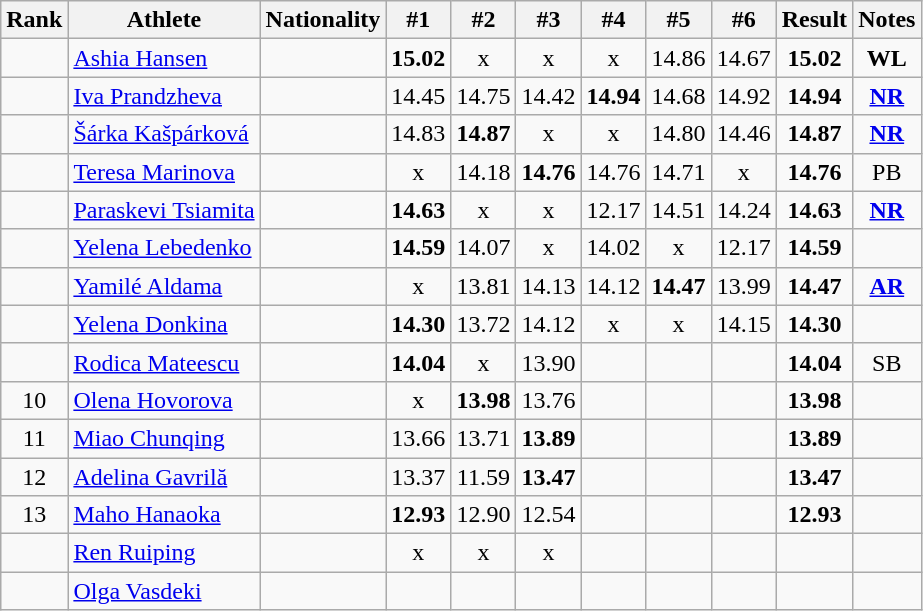<table class="wikitable sortable" style="text-align:center">
<tr>
<th>Rank</th>
<th>Athlete</th>
<th>Nationality</th>
<th>#1</th>
<th>#2</th>
<th>#3</th>
<th>#4</th>
<th>#5</th>
<th>#6</th>
<th>Result</th>
<th>Notes</th>
</tr>
<tr>
<td></td>
<td align="left"><a href='#'>Ashia Hansen</a></td>
<td align=left></td>
<td><strong>15.02</strong></td>
<td>x</td>
<td>x</td>
<td>x</td>
<td>14.86</td>
<td>14.67</td>
<td><strong>15.02</strong></td>
<td><strong>WL</strong></td>
</tr>
<tr>
<td></td>
<td align="left"><a href='#'>Iva Prandzheva</a></td>
<td align=left></td>
<td>14.45</td>
<td>14.75</td>
<td>14.42</td>
<td><strong>14.94</strong></td>
<td>14.68</td>
<td>14.92</td>
<td><strong>14.94</strong></td>
<td><strong><a href='#'>NR</a></strong></td>
</tr>
<tr>
<td></td>
<td align="left"><a href='#'>Šárka Kašpárková</a></td>
<td align=left></td>
<td>14.83</td>
<td><strong>14.87</strong></td>
<td>x</td>
<td>x</td>
<td>14.80</td>
<td>14.46</td>
<td><strong>14.87</strong></td>
<td><strong><a href='#'>NR</a></strong></td>
</tr>
<tr>
<td></td>
<td align="left"><a href='#'>Teresa Marinova</a></td>
<td align=left></td>
<td>x</td>
<td>14.18</td>
<td><strong>14.76</strong></td>
<td>14.76</td>
<td>14.71</td>
<td>x</td>
<td><strong>14.76</strong></td>
<td>PB</td>
</tr>
<tr>
<td></td>
<td align="left"><a href='#'>Paraskevi Tsiamita</a></td>
<td align=left></td>
<td><strong>14.63</strong></td>
<td>x</td>
<td>x</td>
<td>12.17</td>
<td>14.51</td>
<td>14.24</td>
<td><strong>14.63</strong></td>
<td><strong><a href='#'>NR</a></strong></td>
</tr>
<tr>
<td></td>
<td align="left"><a href='#'>Yelena Lebedenko</a></td>
<td align=left></td>
<td><strong>14.59</strong></td>
<td>14.07</td>
<td>x</td>
<td>14.02</td>
<td>x</td>
<td>12.17</td>
<td><strong>14.59</strong></td>
<td></td>
</tr>
<tr>
<td></td>
<td align="left"><a href='#'>Yamilé Aldama</a></td>
<td align=left></td>
<td>x</td>
<td>13.81</td>
<td>14.13</td>
<td>14.12</td>
<td><strong>14.47</strong></td>
<td>13.99</td>
<td><strong>14.47</strong></td>
<td><strong><a href='#'>AR</a></strong></td>
</tr>
<tr>
<td></td>
<td align="left"><a href='#'>Yelena Donkina</a></td>
<td align=left></td>
<td><strong>14.30</strong></td>
<td>13.72</td>
<td>14.12</td>
<td>x</td>
<td>x</td>
<td>14.15</td>
<td><strong>14.30</strong></td>
<td></td>
</tr>
<tr>
<td></td>
<td align="left"><a href='#'>Rodica Mateescu</a></td>
<td align=left></td>
<td><strong>14.04</strong></td>
<td>x</td>
<td>13.90</td>
<td></td>
<td></td>
<td></td>
<td><strong>14.04</strong></td>
<td>SB</td>
</tr>
<tr>
<td>10</td>
<td align="left"><a href='#'>Olena Hovorova</a></td>
<td align=left></td>
<td>x</td>
<td><strong>13.98</strong></td>
<td>13.76</td>
<td></td>
<td></td>
<td></td>
<td><strong>13.98</strong></td>
<td></td>
</tr>
<tr>
<td>11</td>
<td align="left"><a href='#'>Miao Chunqing</a></td>
<td align=left></td>
<td>13.66</td>
<td>13.71</td>
<td><strong>13.89</strong></td>
<td></td>
<td></td>
<td></td>
<td><strong>13.89</strong></td>
<td></td>
</tr>
<tr>
<td>12</td>
<td align="left"><a href='#'>Adelina Gavrilă</a></td>
<td align=left></td>
<td>13.37</td>
<td>11.59</td>
<td><strong>13.47</strong></td>
<td></td>
<td></td>
<td></td>
<td><strong>13.47</strong></td>
<td></td>
</tr>
<tr>
<td>13</td>
<td align="left"><a href='#'>Maho Hanaoka</a></td>
<td align=left></td>
<td><strong>12.93</strong></td>
<td>12.90</td>
<td>12.54</td>
<td></td>
<td></td>
<td></td>
<td><strong>12.93</strong></td>
<td></td>
</tr>
<tr>
<td></td>
<td align="left"><a href='#'>Ren Ruiping</a></td>
<td align=left></td>
<td>x</td>
<td>x</td>
<td>x</td>
<td></td>
<td></td>
<td></td>
<td><strong></strong></td>
<td></td>
</tr>
<tr>
<td></td>
<td align="left"><a href='#'>Olga Vasdeki</a></td>
<td align=left></td>
<td></td>
<td></td>
<td></td>
<td></td>
<td></td>
<td></td>
<td><strong></strong></td>
<td></td>
</tr>
</table>
